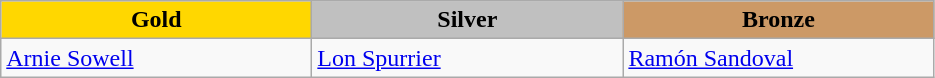<table class="wikitable" style="text-align:left">
<tr align="center">
<td width=200 bgcolor=gold><strong>Gold</strong></td>
<td width=200 bgcolor=silver><strong>Silver</strong></td>
<td width=200 bgcolor=CC9966><strong>Bronze</strong></td>
</tr>
<tr>
<td><a href='#'>Arnie Sowell</a><br><em></em></td>
<td><a href='#'>Lon Spurrier</a><br><em></em></td>
<td><a href='#'>Ramón Sandoval</a><br><em></em></td>
</tr>
</table>
